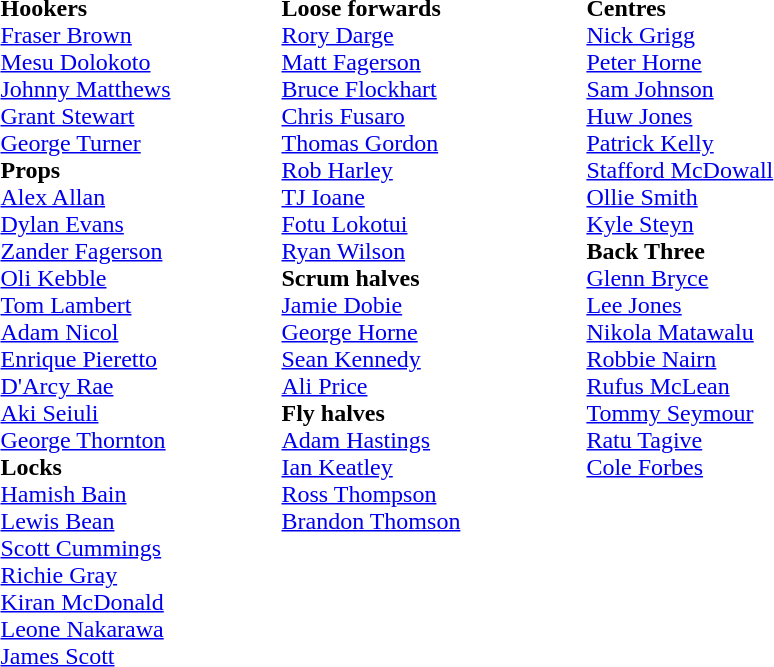<table class="toccolours" style="border-collapse: collapse;">
<tr>
<td valign="top"></td>
<td width="20"> </td>
<td valign="top"><br><strong>Hookers</strong><br> <a href='#'>Fraser Brown</a><br>
 <a href='#'>Mesu Dolokoto</a><br>
 <a href='#'>Johnny Matthews</a><br>
 <a href='#'>Grant Stewart</a><br>
 <a href='#'>George Turner</a><br><strong>Props</strong><br> <a href='#'>Alex Allan</a><br>
 <a href='#'>Dylan Evans</a><br>
 <a href='#'>Zander Fagerson</a><br>
 <a href='#'>Oli Kebble</a><br>
 <a href='#'>Tom Lambert</a><br>
 <a href='#'>Adam Nicol</a><br>
 <a href='#'>Enrique Pieretto</a><br>
 <a href='#'>D'Arcy Rae</a><br>
 <a href='#'>Aki Seiuli</a><br>
 <a href='#'>George Thornton</a><br><strong>Locks</strong><br> <a href='#'>Hamish Bain</a><br>
 <a href='#'>Lewis Bean</a><br>
 <a href='#'>Scott Cummings</a><br>
 <a href='#'>Richie Gray</a><br>
 <a href='#'>Kiran McDonald</a><br>
 <a href='#'>Leone Nakarawa</a><br>
 <a href='#'>James Scott</a><br></td>
<td width="70"> </td>
<td valign="top"><br><strong>Loose forwards</strong><br> <a href='#'>Rory Darge</a><br>
 <a href='#'>Matt Fagerson</a><br>
 <a href='#'>Bruce Flockhart</a><br>
 <a href='#'>Chris Fusaro</a><br>
 <a href='#'>Thomas Gordon</a><br>
 <a href='#'>Rob Harley</a><br>
 <a href='#'>TJ Ioane</a><br>
 <a href='#'>Fotu Lokotui</a><br>
 <a href='#'>Ryan Wilson</a><br><strong>Scrum halves</strong><br> <a href='#'>Jamie Dobie</a><br>
 <a href='#'>George Horne</a><br>
 <a href='#'>Sean Kennedy</a><br>
 <a href='#'>Ali Price</a><br><strong>Fly halves</strong><br> <a href='#'>Adam Hastings</a><br>
 <a href='#'>Ian Keatley</a><br>
 <a href='#'>Ross Thompson</a><br> 
 <a href='#'>Brandon Thomson</a><br>
<br></td>
<td width="80"> </td>
<td valign="top"><br><strong>Centres</strong><br> <a href='#'>Nick Grigg</a><br>
 <a href='#'>Peter Horne</a><br>
 <a href='#'>Sam Johnson</a><br>
 <a href='#'>Huw Jones</a><br>
 <a href='#'>Patrick Kelly</a><br>
 <a href='#'>Stafford McDowall</a><br>
 <a href='#'>Ollie Smith</a><br>
 <a href='#'>Kyle Steyn</a><br><strong>Back Three</strong><br> <a href='#'>Glenn Bryce</a><br>
 <a href='#'>Lee Jones</a><br>
 <a href='#'>Nikola Matawalu</a><br>
 <a href='#'>Robbie Nairn</a><br>
 <a href='#'>Rufus McLean</a><br>
 <a href='#'>Tommy Seymour</a><br>
 <a href='#'>Ratu Tagive</a><br>
 <a href='#'>Cole Forbes</a></td>
<td width="35"> </td>
<td valign="top"></td>
</tr>
</table>
